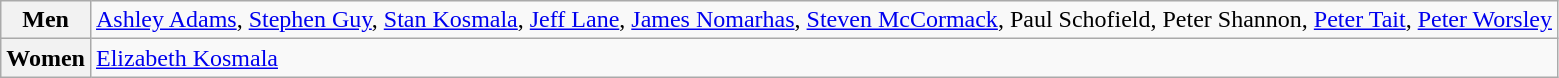<table class="wikitable">
<tr>
<th>Men</th>
<td><a href='#'>Ashley Adams</a>, <a href='#'>Stephen Guy</a>, <a href='#'>Stan Kosmala</a>, <a href='#'>Jeff Lane</a>, <a href='#'>James Nomarhas</a>, <a href='#'>Steven McCormack</a>, Paul Schofield, Peter Shannon, <a href='#'>Peter Tait</a>, <a href='#'>Peter Worsley</a></td>
</tr>
<tr>
<th>Women</th>
<td><a href='#'>Elizabeth Kosmala</a></td>
</tr>
</table>
